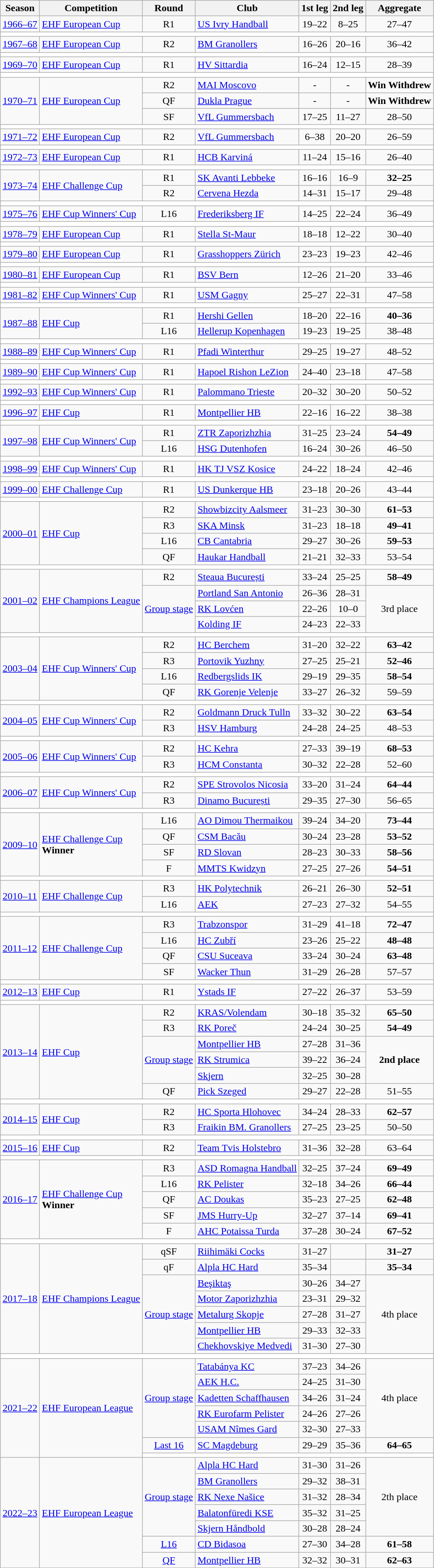<table class="wikitable">
<tr>
<th>Season</th>
<th>Competition</th>
<th>Round</th>
<th>Club</th>
<th>1st leg</th>
<th>2nd leg</th>
<th>Aggregate</th>
</tr>
<tr>
<td><a href='#'>1966–67</a></td>
<td><a href='#'>EHF European Cup</a></td>
<td style="text-align:center;">R1</td>
<td> <a href='#'>US Ivry Handball</a></td>
<td style="text-align:center;">19–22</td>
<td style="text-align:center;">8–25</td>
<td style="text-align:center;">27–47</td>
</tr>
<tr>
<td colspan=7 style="text-align: center;" bgcolor=white></td>
</tr>
<tr>
<td><a href='#'>1967–68</a></td>
<td><a href='#'>EHF European Cup</a></td>
<td style="text-align:center;">R2</td>
<td> <a href='#'>BM Granollers</a></td>
<td style="text-align:center;">16–26</td>
<td style="text-align:center;">20–16</td>
<td style="text-align:center;">36–42</td>
</tr>
<tr>
<td colspan=7 style="text-align: center;" bgcolor=white></td>
</tr>
<tr>
<td><a href='#'>1969–70</a></td>
<td><a href='#'>EHF European Cup</a></td>
<td style="text-align:center;">R1</td>
<td> <a href='#'>HV Sittardia</a></td>
<td style="text-align:center;">16–24</td>
<td style="text-align:center;">12–15</td>
<td style="text-align:center;">28–39</td>
</tr>
<tr>
<td colspan=7 style="text-align: center;" bgcolor=white></td>
</tr>
<tr>
<td rowspan="3"><a href='#'>1970–71</a></td>
<td rowspan="3"><a href='#'>EHF European Cup</a></td>
<td style="text-align:center;">R2</td>
<td> <a href='#'>MAI Moscovo</a></td>
<td style="text-align:center;">-</td>
<td style="text-align:center;">-</td>
<td style="text-align:center;"><strong>Win Withdrew</strong></td>
</tr>
<tr>
<td style="text-align:center;">QF</td>
<td> <a href='#'>Dukla Prague</a></td>
<td style="text-align:center;">-</td>
<td style="text-align:center;">-</td>
<td style="text-align:center;"><strong>Win Withdrew</strong></td>
</tr>
<tr>
<td style="text-align:center;">SF</td>
<td> <a href='#'>VfL Gummersbach</a></td>
<td style="text-align:center;">17–25</td>
<td style="text-align:center;">11–27</td>
<td style="text-align:center;">28–50</td>
</tr>
<tr>
<td colspan=7 style="text-align: center;" bgcolor=white></td>
</tr>
<tr>
<td><a href='#'>1971–72</a></td>
<td><a href='#'>EHF European Cup</a></td>
<td style="text-align:center;">R2</td>
<td> <a href='#'>VfL Gummersbach</a></td>
<td style="text-align:center;">6–38</td>
<td style="text-align:center;">20–20</td>
<td style="text-align:center;">26–59</td>
</tr>
<tr>
<td colspan=7 style="text-align: center;" bgcolor=white></td>
</tr>
<tr>
<td><a href='#'>1972–73</a></td>
<td><a href='#'>EHF European Cup</a></td>
<td style="text-align:center;">R1</td>
<td> <a href='#'>HCB Karviná</a></td>
<td style="text-align:center;">11–24</td>
<td style="text-align:center;">15–16</td>
<td style="text-align:center;">26–40</td>
</tr>
<tr>
<td colspan=7 style="text-align: center;" bgcolor=white></td>
</tr>
<tr>
<td rowspan="2"><a href='#'>1973–74</a></td>
<td rowspan="2"><a href='#'>EHF Challenge Cup</a></td>
<td style="text-align:center;">R1</td>
<td> <a href='#'>SK Avanti Lebbeke</a></td>
<td style="text-align:center;">16–16</td>
<td style="text-align:center;">16–9</td>
<td style="text-align:center;"><strong>32–25</strong></td>
</tr>
<tr>
<td style="text-align:center;">R2</td>
<td> <a href='#'>Cervena Hezda</a></td>
<td style="text-align:center;">14–31</td>
<td style="text-align:center;">15–17</td>
<td style="text-align:center;">29–48</td>
</tr>
<tr>
<td colspan=7 style="text-align: center;" bgcolor=white></td>
</tr>
<tr>
<td><a href='#'>1975–76</a></td>
<td><a href='#'>EHF Cup Winners' Cup</a></td>
<td style="text-align:center;">L16</td>
<td> <a href='#'>Frederiksberg IF</a></td>
<td style="text-align:center;">14–25</td>
<td style="text-align:center;">22–24</td>
<td style="text-align:center;">36–49</td>
</tr>
<tr>
<td colspan=7 style="text-align: center;" bgcolor=white></td>
</tr>
<tr>
<td><a href='#'>1978–79</a></td>
<td><a href='#'>EHF European Cup</a></td>
<td style="text-align:center;">R1</td>
<td> <a href='#'>Stella St-Maur</a></td>
<td style="text-align:center;">18–18</td>
<td style="text-align:center;">12–22</td>
<td style="text-align:center;">30–40</td>
</tr>
<tr>
<td colspan=7 style="text-align: center;" bgcolor=white></td>
</tr>
<tr>
<td><a href='#'>1979–80</a></td>
<td><a href='#'>EHF European Cup</a></td>
<td style="text-align:center;">R1</td>
<td> <a href='#'>Grasshoppers Zürich</a></td>
<td style="text-align:center;">23–23</td>
<td style="text-align:center;">19–23</td>
<td style="text-align:center;">42–46</td>
</tr>
<tr>
<td colspan=7 style="text-align: center;" bgcolor=white></td>
</tr>
<tr>
<td><a href='#'>1980–81</a></td>
<td><a href='#'>EHF European Cup</a></td>
<td style="text-align:center;">R1</td>
<td> <a href='#'>BSV Bern</a></td>
<td style="text-align:center;">12–26</td>
<td style="text-align:center;">21–20</td>
<td style="text-align:center;">33–46</td>
</tr>
<tr>
<td colspan=7 style="text-align: center;" bgcolor=white></td>
</tr>
<tr>
<td><a href='#'>1981–82</a></td>
<td><a href='#'>EHF Cup Winners' Cup</a></td>
<td style="text-align:center;">R1</td>
<td> <a href='#'>USM Gagny</a></td>
<td style="text-align:center;">25–27</td>
<td style="text-align:center;">22–31</td>
<td style="text-align:center;">47–58</td>
</tr>
<tr>
<td colspan=7 style="text-align: center;" bgcolor=white></td>
</tr>
<tr>
<td rowspan="2"><a href='#'>1987–88</a></td>
<td rowspan="2"><a href='#'>EHF Cup</a></td>
<td style="text-align:center;">R1</td>
<td> <a href='#'>Hershi Gellen</a></td>
<td style="text-align:center;">18–20</td>
<td style="text-align:center;">22–16</td>
<td style="text-align:center;"><strong>40–36</strong></td>
</tr>
<tr>
<td style="text-align:center;">L16</td>
<td> <a href='#'>Hellerup Kopenhagen</a></td>
<td style="text-align:center;">19–23</td>
<td style="text-align:center;">19–25</td>
<td style="text-align:center;">38–48</td>
</tr>
<tr>
<td colspan=7 style="text-align: center;" bgcolor=white></td>
</tr>
<tr>
<td><a href='#'>1988–89</a></td>
<td><a href='#'>EHF Cup Winners' Cup</a></td>
<td style="text-align:center;">R1</td>
<td> <a href='#'>Pfadi Winterthur</a></td>
<td style="text-align:center;">29–25</td>
<td style="text-align:center;">19–27</td>
<td style="text-align:center;">48–52</td>
</tr>
<tr>
<td colspan=7 style="text-align: center;" bgcolor=white></td>
</tr>
<tr>
<td><a href='#'>1989–90</a></td>
<td><a href='#'>EHF Cup Winners' Cup</a></td>
<td style="text-align:center;">R1</td>
<td> <a href='#'>Hapoel Rishon LeZion</a></td>
<td style="text-align:center;">24–40</td>
<td style="text-align:center;">23–18</td>
<td style="text-align:center;">47–58</td>
</tr>
<tr>
<td colspan=7 style="text-align: center;" bgcolor=white></td>
</tr>
<tr>
<td><a href='#'>1992–93</a></td>
<td><a href='#'>EHF Cup Winners' Cup</a></td>
<td style="text-align:center;">R1</td>
<td> <a href='#'>Palommano Trieste</a></td>
<td style="text-align:center;">20–32</td>
<td style="text-align:center;">30–20</td>
<td style="text-align:center;">50–52</td>
</tr>
<tr>
<td colspan=7 style="text-align: center;" bgcolor=white></td>
</tr>
<tr>
<td><a href='#'>1996–97</a></td>
<td><a href='#'>EHF Cup</a></td>
<td style="text-align:center;">R1</td>
<td> <a href='#'>Montpellier HB</a></td>
<td style="text-align:center;">22–16</td>
<td style="text-align:center;">16–22</td>
<td style="text-align:center;">38–38</td>
</tr>
<tr>
<td colspan=7 style="text-align: center;" bgcolor=white></td>
</tr>
<tr>
<td rowspan="2"><a href='#'>1997–98</a></td>
<td rowspan="2"><a href='#'>EHF Cup Winners' Cup</a></td>
<td style="text-align:center;">R1</td>
<td> <a href='#'>ZTR Zaporizhzhia</a></td>
<td style="text-align:center;">31–25</td>
<td style="text-align:center;">23–24</td>
<td style="text-align:center;"><strong>54–49</strong></td>
</tr>
<tr>
<td style="text-align:center;">L16</td>
<td> <a href='#'>HSG Dutenhofen</a></td>
<td style="text-align:center;">16–24</td>
<td style="text-align:center;">30–26</td>
<td style="text-align:center;">46–50</td>
</tr>
<tr>
<td colspan=7 style="text-align: center;" bgcolor=white></td>
</tr>
<tr>
<td><a href='#'>1998–99</a></td>
<td><a href='#'>EHF Cup Winners' Cup</a></td>
<td style="text-align:center;">R1</td>
<td> <a href='#'>HK TJ VSZ Kosice</a></td>
<td style="text-align:center;">24–22</td>
<td style="text-align:center;">18–24</td>
<td style="text-align:center;">42–46</td>
</tr>
<tr>
<td colspan=7 style="text-align: center;" bgcolor=white></td>
</tr>
<tr>
<td><a href='#'>1999–00</a></td>
<td><a href='#'>EHF Challenge Cup</a></td>
<td style="text-align:center;">R1</td>
<td> <a href='#'>US Dunkerque HB</a></td>
<td style="text-align:center;">23–18</td>
<td style="text-align:center;">20–26</td>
<td style="text-align:center;">43–44</td>
</tr>
<tr>
<td colspan=7 style="text-align: center;" bgcolor=white></td>
</tr>
<tr>
<td rowspan="4"><a href='#'>2000–01</a></td>
<td rowspan="4"><a href='#'>EHF Cup</a></td>
<td style="text-align:center;">R2</td>
<td> <a href='#'>Showbizcity Aalsmeer</a></td>
<td style="text-align:center;">31–23</td>
<td style="text-align:center;">30–30</td>
<td style="text-align:center;"><strong>61–53</strong></td>
</tr>
<tr>
<td style="text-align:center;">R3</td>
<td> <a href='#'>SKA Minsk</a></td>
<td style="text-align:center;">31–23</td>
<td style="text-align:center;">18–18</td>
<td style="text-align:center;"><strong>49–41</strong></td>
</tr>
<tr>
<td style="text-align:center;">L16</td>
<td> <a href='#'>CB Cantabria</a></td>
<td style="text-align:center;">29–27</td>
<td style="text-align:center;">30–26</td>
<td style="text-align:center;"><strong>59–53</strong></td>
</tr>
<tr>
<td style="text-align:center;">QF</td>
<td> <a href='#'>Haukar Handball</a></td>
<td style="text-align:center;">21–21</td>
<td style="text-align:center;">32–33</td>
<td style="text-align:center;">53–54</td>
</tr>
<tr>
<td colspan=7 style="text-align: center;" bgcolor=white></td>
</tr>
<tr>
<td rowspan="4"><a href='#'>2001–02</a></td>
<td rowspan="4"><a href='#'>EHF Champions League</a></td>
<td style="text-align:center;">R2</td>
<td> <a href='#'>Steaua București</a></td>
<td style="text-align:center;">33–24</td>
<td style="text-align:center;">25–25</td>
<td style="text-align:center;"><strong>58–49</strong></td>
</tr>
<tr>
<td rowspan="3" style="text-align:center;"><a href='#'>Group stage</a></td>
<td> <a href='#'>Portland San Antonio</a></td>
<td style="text-align:center;">26–36</td>
<td style="text-align:center;">28–31</td>
<td rowspan="3" style="text-align:center;">3rd place</td>
</tr>
<tr>
<td> <a href='#'>RK Lovćen</a></td>
<td style="text-align:center;">22–26</td>
<td style="text-align:center;">10–0</td>
</tr>
<tr>
<td> <a href='#'>Kolding IF</a></td>
<td style="text-align:center;">24–23</td>
<td style="text-align:center;">22–33</td>
</tr>
<tr>
<td colspan=7 style="text-align: center;" bgcolor=white></td>
</tr>
<tr>
<td rowspan="4"><a href='#'>2003–04</a></td>
<td rowspan="4"><a href='#'>EHF Cup Winners' Cup</a></td>
<td style="text-align:center;">R2</td>
<td> <a href='#'>HC Berchem</a></td>
<td style="text-align:center;">31–20</td>
<td style="text-align:center;">32–22</td>
<td style="text-align:center;"><strong>63–42</strong></td>
</tr>
<tr>
<td style="text-align:center;">R3</td>
<td> <a href='#'>Portovik Yuzhny</a></td>
<td style="text-align:center;">27–25</td>
<td style="text-align:center;">25–21</td>
<td style="text-align:center;"><strong>52–46</strong></td>
</tr>
<tr>
<td style="text-align:center;">L16</td>
<td> <a href='#'>Redbergslids IK</a></td>
<td style="text-align:center;">29–19</td>
<td style="text-align:center;">29–35</td>
<td style="text-align:center;"><strong>58–54</strong></td>
</tr>
<tr>
<td style="text-align:center;">QF</td>
<td> <a href='#'>RK Gorenje Velenje</a></td>
<td style="text-align:center;">33–27</td>
<td style="text-align:center;">26–32</td>
<td style="text-align:center;">59–59</td>
</tr>
<tr>
<td colspan=7 style="text-align: center;" bgcolor=white></td>
</tr>
<tr>
<td rowspan="2"><a href='#'>2004–05</a></td>
<td rowspan="2"><a href='#'>EHF Cup Winners' Cup</a></td>
<td style="text-align:center;">R2</td>
<td> <a href='#'>Goldmann Druck Tulln</a></td>
<td style="text-align:center;">33–32</td>
<td style="text-align:center;">30–22</td>
<td style="text-align:center;"><strong>63–54</strong></td>
</tr>
<tr>
<td style="text-align:center;">R3</td>
<td> <a href='#'>HSV Hamburg</a></td>
<td style="text-align:center;">24–28</td>
<td style="text-align:center;">24–25</td>
<td style="text-align:center;">48–53</td>
</tr>
<tr>
<td colspan=7 style="text-align: center;" bgcolor=white></td>
</tr>
<tr>
<td rowspan="2"><a href='#'>2005–06</a></td>
<td rowspan="2"><a href='#'>EHF Cup Winners' Cup</a></td>
<td style="text-align:center;">R2</td>
<td> <a href='#'>HC Kehra</a></td>
<td style="text-align:center;">27–33</td>
<td style="text-align:center;">39–19</td>
<td style="text-align:center;"><strong>68–53</strong></td>
</tr>
<tr>
<td style="text-align:center;">R3</td>
<td> <a href='#'>HCM Constanta</a></td>
<td style="text-align:center;">30–32</td>
<td style="text-align:center;">22–28</td>
<td style="text-align:center;">52–60</td>
</tr>
<tr>
<td colspan=7 style="text-align: center;" bgcolor=white></td>
</tr>
<tr>
<td rowspan="2"><a href='#'>2006–07</a></td>
<td rowspan="2"><a href='#'>EHF Cup Winners' Cup</a></td>
<td style="text-align:center;">R2</td>
<td> <a href='#'>SPE Strovolos Nicosia</a></td>
<td style="text-align:center;">33–20</td>
<td style="text-align:center;">31–24</td>
<td style="text-align:center;"><strong>64–44</strong></td>
</tr>
<tr>
<td style="text-align:center;">R3</td>
<td> <a href='#'>Dinamo București</a></td>
<td style="text-align:center;">29–35</td>
<td style="text-align:center;">27–30</td>
<td style="text-align:center;">56–65</td>
</tr>
<tr>
<td colspan=7 style="text-align: center;" bgcolor=white></td>
</tr>
<tr>
<td rowspan="4"><a href='#'>2009–10</a></td>
<td rowspan="4"><a href='#'>EHF Challenge Cup</a><br> <strong>Winner</strong></td>
<td style="text-align:center;">L16</td>
<td> <a href='#'>AO Dimou Thermaikou</a></td>
<td style="text-align:center;">39–24</td>
<td style="text-align:center;">34–20</td>
<td style="text-align:center;"><strong>73–44</strong></td>
</tr>
<tr>
<td style="text-align:center;">QF</td>
<td> <a href='#'>CSM Bacău</a></td>
<td style="text-align:center;">30–24</td>
<td style="text-align:center;">23–28</td>
<td style="text-align:center;"><strong>53–52</strong></td>
</tr>
<tr>
<td style="text-align:center;">SF</td>
<td> <a href='#'>RD Slovan</a></td>
<td style="text-align:center;">28–23</td>
<td style="text-align:center;">30–33</td>
<td style="text-align:center;"><strong>58–56</strong></td>
</tr>
<tr>
<td style="text-align:center;">F</td>
<td> <a href='#'>MMTS Kwidzyn</a></td>
<td style="text-align:center;">27–25</td>
<td style="text-align:center;">27–26</td>
<td style="text-align:center;"><strong>54–51</strong></td>
</tr>
<tr>
<td colspan=7 style="text-align: center;" bgcolor=white></td>
</tr>
<tr>
<td rowspan="2"><a href='#'>2010–11</a></td>
<td rowspan="2"><a href='#'>EHF Challenge Cup</a></td>
<td style="text-align:center;">R3</td>
<td> <a href='#'>HK Polytechnik</a></td>
<td style="text-align:center;">26–21</td>
<td style="text-align:center;">26–30</td>
<td style="text-align:center;"><strong>52–51</strong></td>
</tr>
<tr>
<td style="text-align:center;">L16</td>
<td> <a href='#'>AEK</a></td>
<td style="text-align:center;">27–23</td>
<td style="text-align:center;">27–32</td>
<td style="text-align:center;">54–55</td>
</tr>
<tr>
<td colspan=7 style="text-align: center;" bgcolor=white></td>
</tr>
<tr>
<td rowspan="4"><a href='#'>2011–12</a></td>
<td rowspan="4"><a href='#'>EHF Challenge Cup</a></td>
<td style="text-align:center;">R3</td>
<td> <a href='#'>Trabzonspor</a></td>
<td style="text-align:center;">31–29</td>
<td style="text-align:center;">41–18</td>
<td style="text-align:center;"><strong>72–47</strong></td>
</tr>
<tr>
<td style="text-align:center;">L16</td>
<td> <a href='#'>HC Zubří</a></td>
<td style="text-align:center;">23–26</td>
<td style="text-align:center;">25–22</td>
<td style="text-align:center;"><strong>48–48</strong></td>
</tr>
<tr>
<td style="text-align:center;">QF</td>
<td> <a href='#'>CSU Suceava</a></td>
<td style="text-align:center;">33–24</td>
<td style="text-align:center;">30–24</td>
<td style="text-align:center;"><strong>63–48</strong></td>
</tr>
<tr>
<td style="text-align:center;">SF</td>
<td> <a href='#'>Wacker Thun</a></td>
<td style="text-align:center;">31–29</td>
<td style="text-align:center;">26–28</td>
<td style="text-align:center;">57–57</td>
</tr>
<tr>
<td colspan=7 style="text-align: center;" bgcolor=white></td>
</tr>
<tr>
<td><a href='#'>2012–13</a></td>
<td><a href='#'>EHF Cup</a></td>
<td style="text-align:center;">R1</td>
<td> <a href='#'>Ystads IF</a></td>
<td style="text-align:center;">27–22</td>
<td style="text-align:center;">26–37</td>
<td style="text-align:center;">53–59</td>
</tr>
<tr>
<td colspan=7 style="text-align: center;" bgcolor=white></td>
</tr>
<tr>
<td rowspan="6"><a href='#'>2013–14</a></td>
<td rowspan="6"><a href='#'>EHF Cup</a></td>
<td style="text-align:center;">R2</td>
<td> <a href='#'>KRAS/Volendam</a></td>
<td style="text-align:center;">30–18</td>
<td style="text-align:center;">35–32</td>
<td style="text-align:center;"><strong>65–50</strong></td>
</tr>
<tr>
<td style="text-align:center;">R3</td>
<td> <a href='#'>RK Poreč</a></td>
<td style="text-align:center;">24–24</td>
<td style="text-align:center;">30–25</td>
<td style="text-align:center;"><strong>54–49</strong></td>
</tr>
<tr>
<td rowspan="3" style="text-align:center;"><a href='#'>Group stage</a></td>
<td> <a href='#'>Montpellier HB</a></td>
<td style="text-align:center;">27–28</td>
<td style="text-align:center;">31–36</td>
<td rowspan="3" style="text-align:center;"><strong>2nd place</strong></td>
</tr>
<tr>
<td> <a href='#'>RK Strumica</a></td>
<td style="text-align:center;">39–22</td>
<td style="text-align:center;">36–24</td>
</tr>
<tr>
<td> <a href='#'>Skjern</a></td>
<td style="text-align:center;">32–25</td>
<td style="text-align:center;">30–28</td>
</tr>
<tr>
<td style="text-align:center;">QF</td>
<td> <a href='#'>Pick Szeged</a></td>
<td style="text-align:center;">29–27</td>
<td style="text-align:center;">22–28</td>
<td style="text-align:center;">51–55</td>
</tr>
<tr>
<td colspan=7 style="text-align: center;" bgcolor=white></td>
</tr>
<tr>
<td rowspan="2"><a href='#'>2014–15</a></td>
<td rowspan="2"><a href='#'>EHF Cup</a></td>
<td style="text-align:center;">R2</td>
<td> <a href='#'>HC Sporta Hlohovec</a></td>
<td style="text-align:center;">34–24</td>
<td style="text-align:center;">28–33</td>
<td style="text-align:center;"><strong>62–57</strong></td>
</tr>
<tr>
<td style="text-align:center;">R3</td>
<td> <a href='#'>Fraikin BM. Granollers</a></td>
<td style="text-align:center;">27–25</td>
<td style="text-align:center;">23–25</td>
<td style="text-align:center;">50–50</td>
</tr>
<tr>
<td colspan=7 style="text-align: center;" bgcolor=white></td>
</tr>
<tr>
<td><a href='#'>2015–16</a></td>
<td><a href='#'>EHF Cup</a></td>
<td style="text-align:center;">R2</td>
<td> <a href='#'>Team Tvis Holstebro</a></td>
<td style="text-align:center;">31–36</td>
<td style="text-align:center;">32–28</td>
<td style="text-align:center;">63–64</td>
</tr>
<tr>
<td colspan=7 style="text-align: center;" bgcolor=white></td>
</tr>
<tr>
<td rowspan="5"><a href='#'>2016–17</a></td>
<td rowspan="5"><a href='#'>EHF Challenge Cup</a><br> <strong>Winner</strong></td>
<td style="text-align:center;">R3</td>
<td> <a href='#'>ASD Romagna Handball</a></td>
<td style="text-align:center;">32–25</td>
<td style="text-align:center;">37–24</td>
<td style="text-align:center;"><strong>69–49</strong></td>
</tr>
<tr>
<td style="text-align:center;">L16</td>
<td> <a href='#'>RK Pelister</a></td>
<td style="text-align:center;">32–18</td>
<td style="text-align:center;">34–26</td>
<td style="text-align:center;"><strong>66–44</strong></td>
</tr>
<tr>
<td style="text-align:center;">QF</td>
<td> <a href='#'>AC Doukas</a></td>
<td style="text-align:center;">35–23</td>
<td style="text-align:center;">27–25</td>
<td style="text-align:center;"><strong>62–48</strong></td>
</tr>
<tr>
<td style="text-align:center;">SF</td>
<td> <a href='#'>JMS Hurry-Up</a></td>
<td style="text-align:center;">32–27</td>
<td style="text-align:center;">37–14</td>
<td style="text-align:center;"><strong>69–41</strong></td>
</tr>
<tr>
<td style="text-align:center;">F</td>
<td> <a href='#'>AHC Potaissa Turda</a></td>
<td style="text-align:center;">37–28</td>
<td style="text-align:center;">30–24</td>
<td style="text-align:center;"><strong>67–52</strong></td>
</tr>
<tr>
<td colspan=7 style="text-align: center;" bgcolor=white></td>
</tr>
<tr>
<td rowspan="7"><a href='#'>2017–18</a></td>
<td rowspan="7"><a href='#'>EHF Champions League</a></td>
<td style="text-align:center;">qSF</td>
<td> <a href='#'>Riihimäki Cocks</a></td>
<td style="text-align:center;">31–27</td>
<td style="text-align:center;"></td>
<td style="text-align:center;"><strong>31–27</strong></td>
</tr>
<tr>
<td style="text-align:center;">qF</td>
<td> <a href='#'>Alpla HC Hard</a></td>
<td style="text-align:center;">35–34</td>
<td style="text-align:center;"></td>
<td style="text-align:center;"><strong>35–34</strong></td>
</tr>
<tr>
<td rowspan="5" style="text-align:center;"><a href='#'>Group stage</a></td>
<td> <a href='#'>Beşiktaş</a></td>
<td style="text-align:center;">30–26</td>
<td style="text-align:center;">34–27</td>
<td rowspan="5" style="text-align:center;">4th place</td>
</tr>
<tr>
<td> <a href='#'>Motor Zaporizhzhia</a></td>
<td style="text-align:center;">23–31</td>
<td style="text-align:center;">29–32</td>
</tr>
<tr>
<td> <a href='#'>Metalurg Skopje</a></td>
<td style="text-align:center;">27–28</td>
<td style="text-align:center;">31–27</td>
</tr>
<tr>
<td> <a href='#'>Montpellier HB</a></td>
<td style="text-align:center;">29–33</td>
<td style="text-align:center;">32–33</td>
</tr>
<tr>
<td> <a href='#'>Chekhovskiye Medvedi</a></td>
<td style="text-align:center;">31–30</td>
<td style="text-align:center;">27–30</td>
</tr>
<tr>
<td colspan=7 style="text-align: center;" bgcolor=white></td>
</tr>
<tr>
<td rowspan="7"><a href='#'>2021–22</a></td>
<td rowspan="7"><a href='#'>EHF European League</a></td>
<td rowspan="5" style="text-align:center;"><a href='#'>Group stage</a></td>
<td> <a href='#'>Tatabánya KC</a></td>
<td style="text-align:center;">37–23</td>
<td style="text-align:center;">34–26</td>
<td rowspan="5" style="text-align:center;">4th place</td>
</tr>
<tr>
<td> <a href='#'>AEK H.C.</a></td>
<td style="text-align:center;">24–25</td>
<td style="text-align:center;">31–30</td>
</tr>
<tr>
<td> <a href='#'>Kadetten Schaffhausen</a></td>
<td style="text-align:center;">34–26</td>
<td style="text-align:center;">31–24</td>
</tr>
<tr>
<td> <a href='#'>RK Eurofarm Pelister</a></td>
<td style="text-align:center;">24–26</td>
<td style="text-align:center;">27–26</td>
</tr>
<tr>
<td> <a href='#'>USAM Nîmes Gard</a></td>
<td style="text-align:center;">32–30</td>
<td style="text-align:center;">27–33</td>
</tr>
<tr>
<td style="text-align:center;"><a href='#'>Last 16</a></td>
<td> <a href='#'>SC Magdeburg</a></td>
<td style="text-align:center;">29–29</td>
<td style="text-align:center;">35–36</td>
<td style="text-align:center;"><strong>64–65</strong></td>
</tr>
<tr>
<td colspan=7 style="text-align: center;" bgcolor=white></td>
</tr>
<tr>
<td rowspan="7"><a href='#'>2022–23</a></td>
<td rowspan="7"><a href='#'>EHF European League</a></td>
<td rowspan="5" style="text-align:center;"><a href='#'>Group stage</a></td>
<td> <a href='#'>Alpla HC Hard</a></td>
<td style="text-align:center;">31–30</td>
<td style="text-align:center;">31–26</td>
<td rowspan="5" style="text-align:center;">2th place</td>
</tr>
<tr>
<td> <a href='#'>BM Granollers</a></td>
<td style="text-align:center;">29–32</td>
<td style="text-align:center;">38–31</td>
</tr>
<tr>
<td> <a href='#'>RK Nexe Našice</a></td>
<td style="text-align:center;">31–32</td>
<td style="text-align:center;">28–34</td>
</tr>
<tr>
<td> <a href='#'>Balatonfüredi KSE</a></td>
<td style="text-align:center;">35–32</td>
<td style="text-align:center;">31–25</td>
</tr>
<tr>
<td> <a href='#'>Skjern Håndbold</a></td>
<td style="text-align:center;">30–28</td>
<td style="text-align:center;">28–24</td>
</tr>
<tr>
<td style="text-align:center;"><a href='#'>L16</a></td>
<td> <a href='#'>CD Bidasoa</a></td>
<td style="text-align:center;">27–30</td>
<td style="text-align:center;">34–28</td>
<td style="text-align:center;"><strong>61–58</strong></td>
</tr>
<tr>
<td style="text-align:center;"><a href='#'>QF</a></td>
<td> <a href='#'>Montpellier HB</a></td>
<td style="text-align:center;">32–32</td>
<td style="text-align:center;">30–31</td>
<td style="text-align:center;"><strong>62–63</strong></td>
</tr>
</table>
